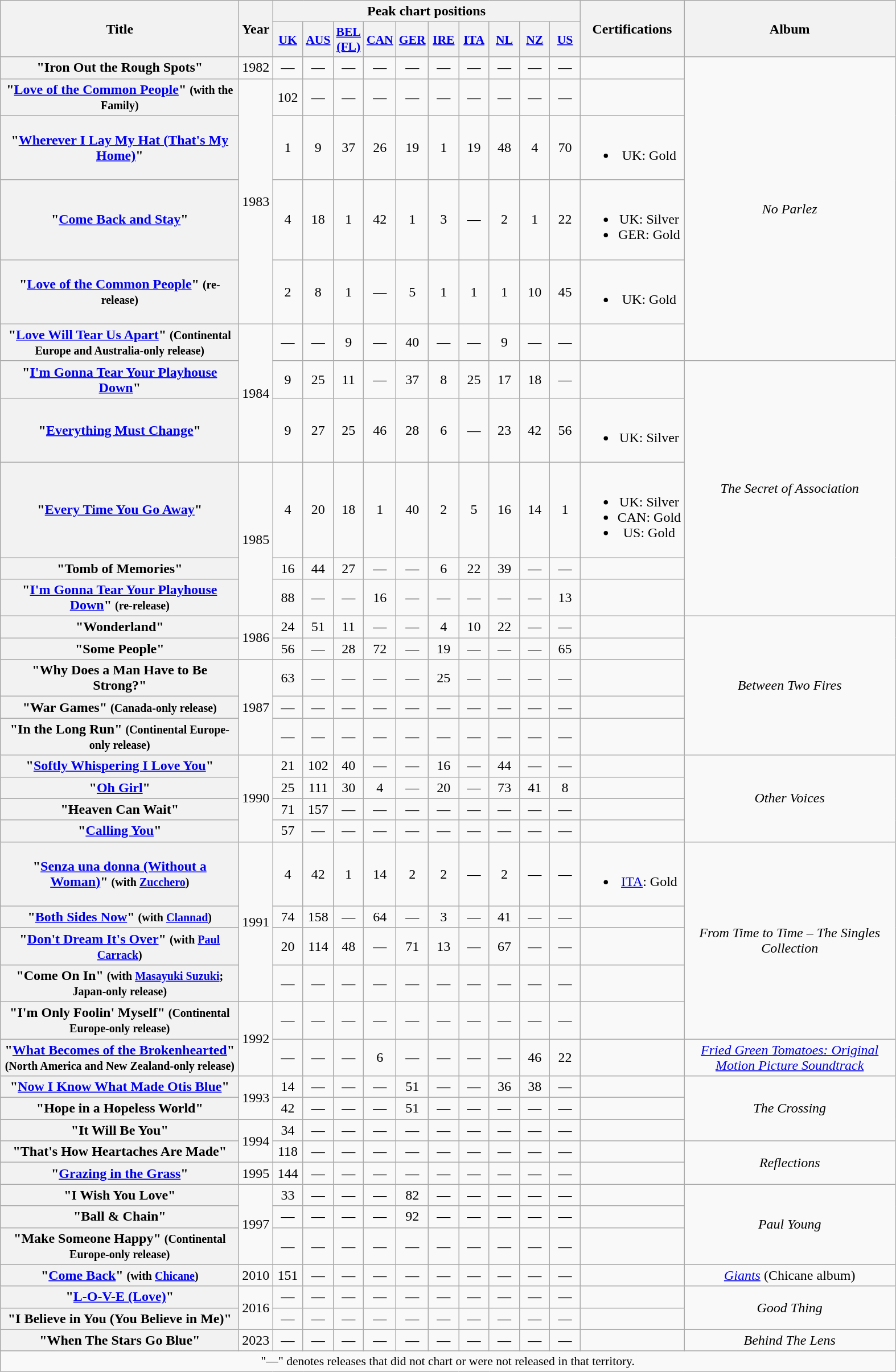<table class="wikitable plainrowheaders" style="text-align:center;">
<tr>
<th rowspan="2" scope="col" style="width:17em;">Title</th>
<th rowspan="2" scope="col" style="width:2em;">Year</th>
<th colspan="10">Peak chart positions</th>
<th rowspan="2">Certifications</th>
<th rowspan="2" style="width:15em;">Album</th>
</tr>
<tr>
<th scope="col" style="width:2em;font-size:90%;"><a href='#'>UK</a><br></th>
<th scope="col" style="width:2em;font-size:90%;"><a href='#'>AUS</a><br></th>
<th scope="col" style="width:2em;font-size:90%;"><a href='#'>BEL<br>(FL)</a><br></th>
<th scope="col" style="width:2em;font-size:90%;"><a href='#'>CAN</a><br></th>
<th scope="col" style="width:2em;font-size:90%;"><a href='#'>GER</a><br></th>
<th scope="col" style="width:2em;font-size:90%;"><a href='#'>IRE</a><br></th>
<th scope="col" style="width:2em;font-size:90%;"><a href='#'>ITA</a><br></th>
<th scope="col" style="width:2em;font-size:90%;"><a href='#'>NL</a><br></th>
<th scope="col" style="width:2em;font-size:90%;"><a href='#'>NZ</a><br></th>
<th scope="col" style="width:2em;font-size:90%;"><a href='#'>US</a><br></th>
</tr>
<tr>
<th scope="row">"Iron Out the Rough Spots"</th>
<td>1982</td>
<td>—</td>
<td>—</td>
<td>—</td>
<td>—</td>
<td>—</td>
<td>—</td>
<td>—</td>
<td>—</td>
<td>—</td>
<td>—</td>
<td></td>
<td rowspan="6"><em>No Parlez</em></td>
</tr>
<tr>
<th scope="row">"<a href='#'>Love of the Common People</a>" <small>(with the Family)</small></th>
<td rowspan="4">1983</td>
<td>102</td>
<td>—</td>
<td>—</td>
<td>—</td>
<td>—</td>
<td>—</td>
<td>—</td>
<td>—</td>
<td>—</td>
<td>—</td>
<td></td>
</tr>
<tr>
<th scope="row">"<a href='#'>Wherever I Lay My Hat (That's My Home)</a>"</th>
<td>1</td>
<td>9</td>
<td>37</td>
<td>26</td>
<td>19</td>
<td>1</td>
<td>19</td>
<td>48</td>
<td>4</td>
<td>70</td>
<td><br><ul><li>UK: Gold</li></ul></td>
</tr>
<tr>
<th scope="row">"<a href='#'>Come Back and Stay</a>"</th>
<td>4</td>
<td>18</td>
<td>1</td>
<td>42</td>
<td>1</td>
<td>3</td>
<td>—</td>
<td>2</td>
<td>1</td>
<td>22</td>
<td><br><ul><li>UK: Silver</li><li>GER: Gold</li></ul></td>
</tr>
<tr>
<th scope="row">"<a href='#'>Love of the Common People</a>" <small>(re-release)</small></th>
<td>2</td>
<td>8</td>
<td>1</td>
<td>—</td>
<td>5</td>
<td>1</td>
<td>1</td>
<td>1</td>
<td>10</td>
<td>45</td>
<td><br><ul><li>UK: Gold</li></ul></td>
</tr>
<tr>
<th scope="row">"<a href='#'>Love Will Tear Us Apart</a>" <small>(Continental Europe and Australia-only release)</small></th>
<td rowspan="3">1984</td>
<td>—</td>
<td>—</td>
<td>9</td>
<td>—</td>
<td>40</td>
<td>—</td>
<td>—</td>
<td>9</td>
<td>—</td>
<td>—</td>
<td></td>
</tr>
<tr>
<th scope="row">"<a href='#'>I'm Gonna Tear Your Playhouse Down</a>"</th>
<td>9</td>
<td>25</td>
<td>11</td>
<td>—</td>
<td>37</td>
<td>8</td>
<td>25</td>
<td>17</td>
<td>18</td>
<td>—</td>
<td></td>
<td rowspan="5"><em>The Secret of Association</em></td>
</tr>
<tr>
<th scope="row">"<a href='#'>Everything Must Change</a>"</th>
<td>9</td>
<td>27</td>
<td>25</td>
<td>46</td>
<td>28</td>
<td>6</td>
<td>—</td>
<td>23</td>
<td>42</td>
<td>56</td>
<td><br><ul><li>UK: Silver</li></ul></td>
</tr>
<tr>
<th scope="row">"<a href='#'>Every Time You Go Away</a>"</th>
<td rowspan="3">1985</td>
<td>4</td>
<td>20</td>
<td>18</td>
<td>1</td>
<td>40</td>
<td>2</td>
<td>5</td>
<td>16</td>
<td>14</td>
<td>1</td>
<td><br><ul><li>UK: Silver</li><li>CAN: Gold</li><li>US: Gold</li></ul></td>
</tr>
<tr>
<th scope="row">"Tomb of Memories"</th>
<td>16</td>
<td>44</td>
<td>27</td>
<td>—</td>
<td>—</td>
<td>6</td>
<td>22</td>
<td>39</td>
<td>—</td>
<td>—</td>
<td></td>
</tr>
<tr>
<th scope="row">"<a href='#'>I'm Gonna Tear Your Playhouse Down</a>" <small>(re-release)</small></th>
<td>88</td>
<td>—</td>
<td>—</td>
<td>16</td>
<td>—</td>
<td>—</td>
<td>—</td>
<td>—</td>
<td>—</td>
<td>13</td>
<td></td>
</tr>
<tr>
<th scope="row">"Wonderland"</th>
<td rowspan="2">1986</td>
<td>24</td>
<td>51</td>
<td>11</td>
<td>—</td>
<td>—</td>
<td>4</td>
<td>10</td>
<td>22</td>
<td>—</td>
<td>—</td>
<td></td>
<td rowspan="5"><em>Between Two Fires</em></td>
</tr>
<tr>
<th scope="row">"Some People"</th>
<td>56</td>
<td>—</td>
<td>28</td>
<td>72</td>
<td>—</td>
<td>19</td>
<td>—</td>
<td>—</td>
<td>—</td>
<td>65</td>
<td></td>
</tr>
<tr>
<th scope="row">"Why Does a Man Have to Be Strong?"</th>
<td rowspan="3">1987</td>
<td>63</td>
<td>—</td>
<td>—</td>
<td>—</td>
<td>—</td>
<td>25</td>
<td>—</td>
<td>—</td>
<td>—</td>
<td>—</td>
<td></td>
</tr>
<tr>
<th scope="row">"War Games" <small>(Canada-only release)</small></th>
<td>—</td>
<td>—</td>
<td>—</td>
<td>—</td>
<td>—</td>
<td>—</td>
<td>—</td>
<td>—</td>
<td>—</td>
<td>—</td>
<td></td>
</tr>
<tr>
<th scope="row">"In the Long Run" <small>(Continental Europe-only release)</small></th>
<td>—</td>
<td>—</td>
<td>—</td>
<td>—</td>
<td>—</td>
<td>—</td>
<td>—</td>
<td>—</td>
<td>—</td>
<td>—</td>
<td></td>
</tr>
<tr>
<th scope="row">"<a href='#'>Softly Whispering I Love You</a>"</th>
<td rowspan="4">1990</td>
<td>21</td>
<td>102</td>
<td>40</td>
<td>—</td>
<td>—</td>
<td>16</td>
<td>—</td>
<td>44</td>
<td>—</td>
<td>—</td>
<td></td>
<td rowspan="4"><em>Other Voices</em></td>
</tr>
<tr>
<th scope="row">"<a href='#'>Oh Girl</a>"</th>
<td>25</td>
<td>111</td>
<td>30</td>
<td>4</td>
<td>—</td>
<td>20</td>
<td>—</td>
<td>73</td>
<td>41</td>
<td>8</td>
<td></td>
</tr>
<tr>
<th scope="row">"Heaven Can Wait"</th>
<td>71</td>
<td>157</td>
<td>—</td>
<td>—</td>
<td>—</td>
<td>—</td>
<td>—</td>
<td>—</td>
<td>—</td>
<td>—</td>
<td></td>
</tr>
<tr>
<th scope="row">"<a href='#'>Calling You</a>"</th>
<td>57</td>
<td>—</td>
<td>—</td>
<td>—</td>
<td>—</td>
<td>—</td>
<td>—</td>
<td>—</td>
<td>—</td>
<td>—</td>
<td></td>
</tr>
<tr>
<th scope="row">"<a href='#'>Senza una donna (Without a Woman)</a>" <small>(with <a href='#'>Zucchero</a>)</small></th>
<td rowspan="4">1991</td>
<td>4</td>
<td>42</td>
<td>1</td>
<td>14</td>
<td>2</td>
<td>2</td>
<td>—</td>
<td>2</td>
<td>—</td>
<td>—</td>
<td><br><ul><li><a href='#'>ITA</a>: Gold</li></ul></td>
<td rowspan="5"><em>From Time to Time – The Singles Collection</em> </td>
</tr>
<tr>
<th scope="row">"<a href='#'>Both Sides Now</a>" <small>(with <a href='#'>Clannad</a>)</small></th>
<td>74</td>
<td>158</td>
<td>—</td>
<td>64</td>
<td>—</td>
<td>3</td>
<td>—</td>
<td>41</td>
<td>—</td>
<td>—</td>
<td></td>
</tr>
<tr>
<th scope="row">"<a href='#'>Don't Dream It's Over</a>" <small>(with <a href='#'>Paul Carrack</a>)</small></th>
<td>20</td>
<td>114</td>
<td>48</td>
<td>—</td>
<td>71</td>
<td>13</td>
<td>—</td>
<td>67</td>
<td>—</td>
<td>—</td>
<td></td>
</tr>
<tr>
<th scope="row">"Come On In" <small>(with <a href='#'>Masayuki Suzuki</a>; Japan-only release)</small></th>
<td>—</td>
<td>—</td>
<td>—</td>
<td>—</td>
<td>—</td>
<td>—</td>
<td>—</td>
<td>—</td>
<td>—</td>
<td>—</td>
<td></td>
</tr>
<tr>
<th scope="row">"I'm Only Foolin' Myself" <small>(Continental Europe-only release)</small></th>
<td rowspan="2">1992</td>
<td>—</td>
<td>—</td>
<td>—</td>
<td>—</td>
<td>—</td>
<td>—</td>
<td>—</td>
<td>—</td>
<td>—</td>
<td>—</td>
<td></td>
</tr>
<tr>
<th scope="row">"<a href='#'>What Becomes of the Brokenhearted</a>" <small>(North America and New Zealand-only release)</small></th>
<td>—</td>
<td>—</td>
<td>—</td>
<td>6</td>
<td>—</td>
<td>—</td>
<td>—</td>
<td>—</td>
<td>46</td>
<td>22</td>
<td></td>
<td><a href='#'><em>Fried Green Tomatoes: Original Motion Picture Soundtrack</em></a></td>
</tr>
<tr>
<th scope="row">"<a href='#'>Now I Know What Made Otis Blue</a>"</th>
<td rowspan="2">1993</td>
<td>14</td>
<td>—</td>
<td>—</td>
<td>—</td>
<td>51</td>
<td>—</td>
<td>—</td>
<td>36</td>
<td>38</td>
<td>—</td>
<td></td>
<td rowspan="3"><em>The Crossing</em></td>
</tr>
<tr>
<th scope="row">"Hope in a Hopeless World"</th>
<td>42</td>
<td>—</td>
<td>—</td>
<td>—</td>
<td>51</td>
<td>—</td>
<td>—</td>
<td>—</td>
<td>—</td>
<td>—</td>
<td></td>
</tr>
<tr>
<th scope="row">"It Will Be You"</th>
<td rowspan="2">1994</td>
<td>34</td>
<td>—</td>
<td>—</td>
<td>—</td>
<td>—</td>
<td>—</td>
<td>—</td>
<td>—</td>
<td>—</td>
<td>—</td>
<td></td>
</tr>
<tr>
<th scope="row">"That's How Heartaches Are Made"</th>
<td>118</td>
<td>—</td>
<td>—</td>
<td>—</td>
<td>—</td>
<td>—</td>
<td>—</td>
<td>—</td>
<td>—</td>
<td>—</td>
<td></td>
<td rowspan="2"><em>Reflections</em></td>
</tr>
<tr>
<th scope="row">"<a href='#'>Grazing in the Grass</a>"</th>
<td>1995</td>
<td>144</td>
<td>—</td>
<td>—</td>
<td>—</td>
<td>—</td>
<td>—</td>
<td>—</td>
<td>—</td>
<td>—</td>
<td>—</td>
<td></td>
</tr>
<tr>
<th scope="row">"I Wish You Love"</th>
<td rowspan="3">1997</td>
<td>33</td>
<td>—</td>
<td>—</td>
<td>—</td>
<td>82</td>
<td>—</td>
<td>—</td>
<td>—</td>
<td>—</td>
<td>—</td>
<td></td>
<td rowspan="3"><em>Paul Young</em></td>
</tr>
<tr>
<th scope="row">"Ball & Chain"</th>
<td>—</td>
<td>—</td>
<td>—</td>
<td>—</td>
<td>92</td>
<td>—</td>
<td>—</td>
<td>—</td>
<td>—</td>
<td>—</td>
<td></td>
</tr>
<tr>
<th scope="row">"Make Someone Happy" <small>(Continental Europe-only release)</small></th>
<td>—</td>
<td>—</td>
<td>—</td>
<td>—</td>
<td>—</td>
<td>—</td>
<td>—</td>
<td>—</td>
<td>—</td>
<td>—</td>
<td></td>
</tr>
<tr>
<th scope="row">"<a href='#'>Come Back</a>" <small>(with <a href='#'>Chicane</a>)</small></th>
<td>2010</td>
<td>151</td>
<td>—</td>
<td>—</td>
<td>—</td>
<td>—</td>
<td>—</td>
<td>—</td>
<td>—</td>
<td>—</td>
<td>—</td>
<td></td>
<td><em><a href='#'>Giants</a></em> (Chicane album)</td>
</tr>
<tr>
<th scope="row">"<a href='#'>L-O-V-E (Love)</a>"</th>
<td rowspan="2">2016</td>
<td>—</td>
<td>—</td>
<td>—</td>
<td>—</td>
<td>—</td>
<td>—</td>
<td>—</td>
<td>—</td>
<td>—</td>
<td>—</td>
<td></td>
<td rowspan="2"><em>Good Thing</em></td>
</tr>
<tr>
<th scope="row">"I Believe in You (You Believe in Me)"</th>
<td>—</td>
<td>—</td>
<td>—</td>
<td>—</td>
<td>—</td>
<td>—</td>
<td>—</td>
<td>—</td>
<td>—</td>
<td>—</td>
<td></td>
</tr>
<tr>
<th scope="row">"When The Stars Go Blue"</th>
<td>2023</td>
<td>—</td>
<td>—</td>
<td>—</td>
<td>—</td>
<td>—</td>
<td>—</td>
<td>—</td>
<td>—</td>
<td>—</td>
<td>—</td>
<td></td>
<td><em>Behind The Lens</em></td>
</tr>
<tr>
<td colspan="14" style="font-size:90%">"—" denotes releases that did not chart or were not released in that territory.</td>
</tr>
</table>
